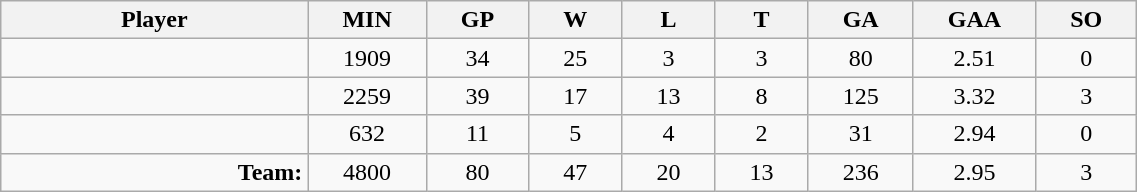<table class="wikitable sortable" width="60%">
<tr>
<th bgcolor="#DDDDFF" width="10%">Player</th>
<th width="3%" bgcolor="#DDDDFF" title="Minutes played">MIN</th>
<th width="3%" bgcolor="#DDDDFF" title="Games played in">GP</th>
<th width="3%" bgcolor="#DDDDFF" title="Games played in">W</th>
<th width="3%" bgcolor="#DDDDFF"title="Games played in">L</th>
<th width="3%" bgcolor="#DDDDFF" title="Ties">T</th>
<th width="3%" bgcolor="#DDDDFF" title="Goals against">GA</th>
<th width="3%" bgcolor="#DDDDFF" title="Goals against average">GAA</th>
<th width="3%" bgcolor="#DDDDFF"title="Shut-outs">SO</th>
</tr>
<tr align="center">
<td align="right"></td>
<td>1909</td>
<td>34</td>
<td>25</td>
<td>3</td>
<td>3</td>
<td>80</td>
<td>2.51</td>
<td>0</td>
</tr>
<tr align="center">
<td align="right"></td>
<td>2259</td>
<td>39</td>
<td>17</td>
<td>13</td>
<td>8</td>
<td>125</td>
<td>3.32</td>
<td>3</td>
</tr>
<tr align="center">
<td align="right"></td>
<td>632</td>
<td>11</td>
<td>5</td>
<td>4</td>
<td>2</td>
<td>31</td>
<td>2.94</td>
<td>0</td>
</tr>
<tr align="center">
<td align="right"><strong>Team:</strong></td>
<td>4800</td>
<td>80</td>
<td>47</td>
<td>20</td>
<td>13</td>
<td>236</td>
<td>2.95</td>
<td>3</td>
</tr>
</table>
